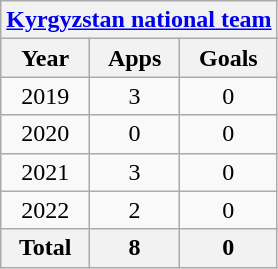<table class="wikitable" style="text-align:center">
<tr>
<th colspan=3><a href='#'>Kyrgyzstan national team</a></th>
</tr>
<tr>
<th>Year</th>
<th>Apps</th>
<th>Goals</th>
</tr>
<tr>
<td>2019</td>
<td>3</td>
<td>0</td>
</tr>
<tr>
<td>2020</td>
<td>0</td>
<td>0</td>
</tr>
<tr>
<td>2021</td>
<td>3</td>
<td>0</td>
</tr>
<tr>
<td>2022</td>
<td>2</td>
<td>0</td>
</tr>
<tr>
<th>Total</th>
<th>8</th>
<th>0</th>
</tr>
</table>
